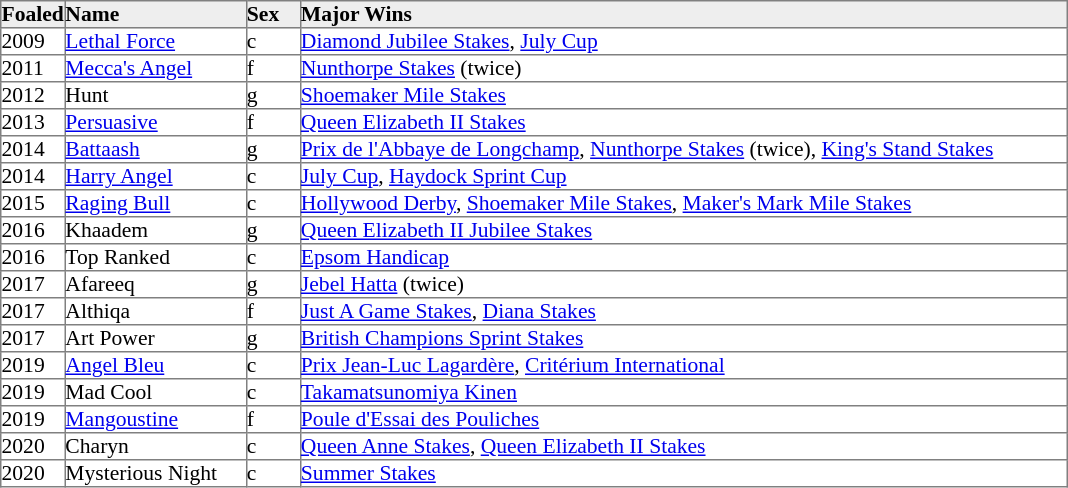<table border="1" cellpadding="0" style="border-collapse: collapse; font-size:90%">
<tr bgcolor="#eeeeee">
<td width="35px"><strong>Foaled</strong></td>
<td width="120px"><strong>Name</strong></td>
<td width="35px"><strong>Sex</strong></td>
<td width="510px"><strong>Major Wins</strong></td>
</tr>
<tr>
<td>2009</td>
<td><a href='#'>Lethal Force</a></td>
<td>c</td>
<td><a href='#'>Diamond Jubilee Stakes</a>, <a href='#'>July Cup</a></td>
</tr>
<tr>
<td>2011</td>
<td><a href='#'>Mecca's Angel</a></td>
<td>f</td>
<td><a href='#'>Nunthorpe Stakes</a> (twice)</td>
</tr>
<tr>
<td>2012</td>
<td>Hunt</td>
<td>g</td>
<td><a href='#'>Shoemaker Mile Stakes</a></td>
</tr>
<tr>
<td>2013</td>
<td><a href='#'>Persuasive</a></td>
<td>f</td>
<td><a href='#'>Queen Elizabeth II Stakes</a></td>
</tr>
<tr>
<td>2014</td>
<td><a href='#'>Battaash</a></td>
<td>g</td>
<td><a href='#'>Prix de l'Abbaye de Longchamp</a>, <a href='#'>Nunthorpe Stakes</a> (twice), <a href='#'>King's Stand Stakes</a></td>
</tr>
<tr>
<td>2014</td>
<td><a href='#'>Harry Angel</a></td>
<td>c</td>
<td><a href='#'>July Cup</a>, <a href='#'>Haydock Sprint Cup</a></td>
</tr>
<tr>
<td>2015</td>
<td><a href='#'>Raging Bull</a></td>
<td>c</td>
<td><a href='#'>Hollywood Derby</a>, <a href='#'>Shoemaker Mile Stakes</a>, <a href='#'>Maker's Mark Mile Stakes</a></td>
</tr>
<tr>
<td>2016</td>
<td>Khaadem</td>
<td>g</td>
<td><a href='#'>Queen Elizabeth II Jubilee Stakes</a></td>
</tr>
<tr>
<td>2016</td>
<td>Top Ranked</td>
<td>c</td>
<td><a href='#'>Epsom Handicap</a></td>
</tr>
<tr>
<td>2017</td>
<td>Afareeq</td>
<td>g</td>
<td><a href='#'>Jebel Hatta</a> (twice)</td>
</tr>
<tr>
<td>2017</td>
<td>Althiqa</td>
<td>f</td>
<td><a href='#'>Just A Game Stakes</a>, <a href='#'>Diana Stakes</a></td>
</tr>
<tr>
<td>2017</td>
<td>Art Power</td>
<td>g</td>
<td><a href='#'>British Champions Sprint Stakes</a></td>
</tr>
<tr>
<td>2019</td>
<td><a href='#'>Angel Bleu</a></td>
<td>c</td>
<td><a href='#'>Prix Jean-Luc Lagardère</a>, <a href='#'>Critérium International</a></td>
</tr>
<tr>
<td>2019</td>
<td>Mad Cool</td>
<td>c</td>
<td><a href='#'>Takamatsunomiya Kinen</a></td>
</tr>
<tr>
<td>2019</td>
<td><a href='#'>Mangoustine</a></td>
<td>f</td>
<td><a href='#'>Poule d'Essai des Pouliches</a></td>
</tr>
<tr>
<td>2020</td>
<td>Charyn</td>
<td>c</td>
<td><a href='#'>Queen Anne Stakes</a>, <a href='#'>Queen Elizabeth II Stakes</a></td>
</tr>
<tr>
<td>2020</td>
<td>Mysterious Night</td>
<td>c</td>
<td><a href='#'>Summer Stakes</a></td>
</tr>
</table>
